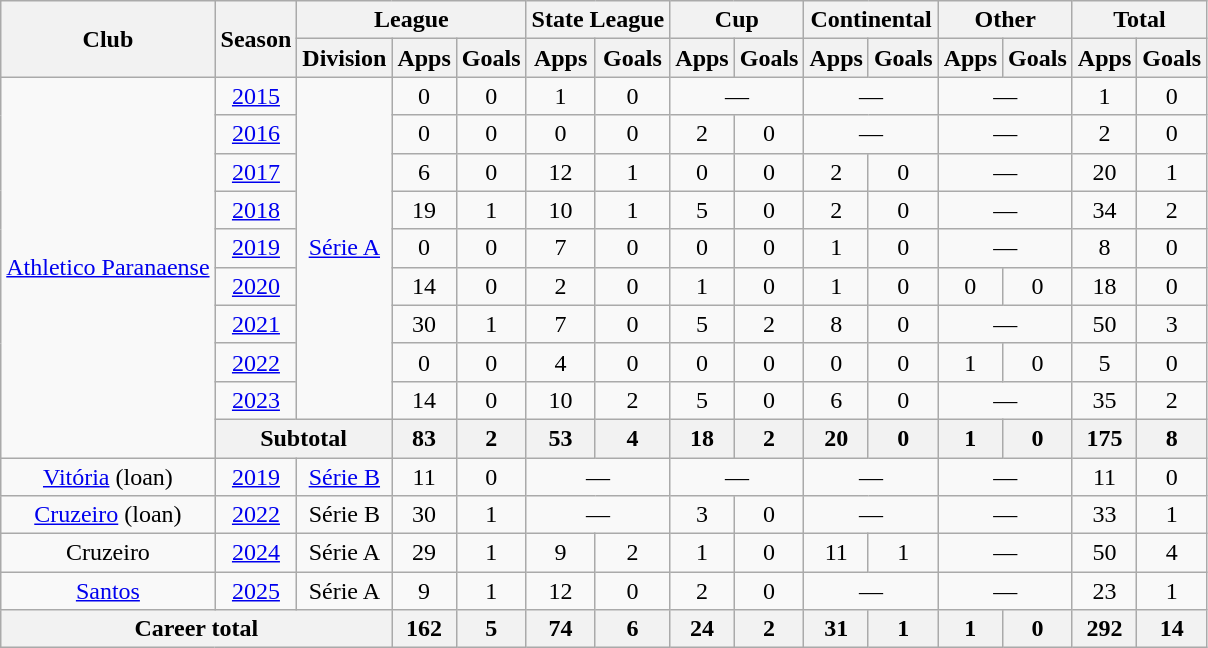<table class="wikitable" style="text-align: center;">
<tr>
<th rowspan="2">Club</th>
<th rowspan="2">Season</th>
<th colspan="3">League</th>
<th colspan="2">State League</th>
<th colspan="2">Cup</th>
<th colspan="2">Continental</th>
<th colspan="2">Other</th>
<th colspan="2">Total</th>
</tr>
<tr>
<th>Division</th>
<th>Apps</th>
<th>Goals</th>
<th>Apps</th>
<th>Goals</th>
<th>Apps</th>
<th>Goals</th>
<th>Apps</th>
<th>Goals</th>
<th>Apps</th>
<th>Goals</th>
<th>Apps</th>
<th>Goals</th>
</tr>
<tr>
<td rowspan="10" valign="center"><a href='#'>Athletico Paranaense</a></td>
<td><a href='#'>2015</a></td>
<td rowspan="9"><a href='#'>Série A</a></td>
<td>0</td>
<td>0</td>
<td>1</td>
<td>0</td>
<td colspan="2">—</td>
<td colspan="2">—</td>
<td colspan="2">—</td>
<td>1</td>
<td>0</td>
</tr>
<tr>
<td><a href='#'>2016</a></td>
<td>0</td>
<td>0</td>
<td>0</td>
<td>0</td>
<td>2</td>
<td>0</td>
<td colspan="2">—</td>
<td colspan="2">—</td>
<td>2</td>
<td>0</td>
</tr>
<tr>
<td><a href='#'>2017</a></td>
<td>6</td>
<td>0</td>
<td>12</td>
<td>1</td>
<td>0</td>
<td>0</td>
<td>2</td>
<td>0</td>
<td colspan="2">—</td>
<td>20</td>
<td>1</td>
</tr>
<tr>
<td><a href='#'>2018</a></td>
<td>19</td>
<td>1</td>
<td>10</td>
<td>1</td>
<td>5</td>
<td>0</td>
<td>2</td>
<td>0</td>
<td colspan="2">—</td>
<td>34</td>
<td>2</td>
</tr>
<tr>
<td><a href='#'>2019</a></td>
<td>0</td>
<td>0</td>
<td>7</td>
<td>0</td>
<td>0</td>
<td>0</td>
<td>1</td>
<td>0</td>
<td colspan="2">—</td>
<td>8</td>
<td>0</td>
</tr>
<tr>
<td><a href='#'>2020</a></td>
<td>14</td>
<td>0</td>
<td>2</td>
<td>0</td>
<td>1</td>
<td>0</td>
<td>1</td>
<td>0</td>
<td>0</td>
<td>0</td>
<td>18</td>
<td>0</td>
</tr>
<tr>
<td><a href='#'>2021</a></td>
<td>30</td>
<td>1</td>
<td>7</td>
<td>0</td>
<td>5</td>
<td>2</td>
<td>8</td>
<td>0</td>
<td colspan="2">—</td>
<td>50</td>
<td>3</td>
</tr>
<tr>
<td><a href='#'>2022</a></td>
<td>0</td>
<td>0</td>
<td>4</td>
<td>0</td>
<td>0</td>
<td>0</td>
<td>0</td>
<td>0</td>
<td>1</td>
<td>0</td>
<td>5</td>
<td>0</td>
</tr>
<tr>
<td><a href='#'>2023</a></td>
<td>14</td>
<td>0</td>
<td>10</td>
<td>2</td>
<td>5</td>
<td>0</td>
<td>6</td>
<td>0</td>
<td colspan="2">—</td>
<td>35</td>
<td>2</td>
</tr>
<tr>
<th colspan="2">Subtotal</th>
<th>83</th>
<th>2</th>
<th>53</th>
<th>4</th>
<th>18</th>
<th>2</th>
<th>20</th>
<th>0</th>
<th>1</th>
<th>0</th>
<th>175</th>
<th>8</th>
</tr>
<tr>
<td valign="center"><a href='#'>Vitória</a> (loan)</td>
<td><a href='#'>2019</a></td>
<td><a href='#'>Série B</a></td>
<td>11</td>
<td>0</td>
<td colspan="2">—</td>
<td colspan="2">—</td>
<td colspan="2">—</td>
<td colspan="2">—</td>
<td>11</td>
<td>0</td>
</tr>
<tr>
<td valign="center"><a href='#'>Cruzeiro</a> (loan)</td>
<td><a href='#'>2022</a></td>
<td>Série B</td>
<td>30</td>
<td>1</td>
<td colspan="2">—</td>
<td>3</td>
<td>0</td>
<td colspan="2">—</td>
<td colspan="2">—</td>
<td>33</td>
<td>1</td>
</tr>
<tr>
<td valign="center">Cruzeiro</td>
<td><a href='#'>2024</a></td>
<td>Série A</td>
<td>29</td>
<td>1</td>
<td>9</td>
<td>2</td>
<td>1</td>
<td>0</td>
<td>11</td>
<td>1</td>
<td colspan="2">—</td>
<td>50</td>
<td>4</td>
</tr>
<tr>
<td valign="center"><a href='#'>Santos</a></td>
<td><a href='#'>2025</a></td>
<td>Série A</td>
<td>9</td>
<td>1</td>
<td>12</td>
<td>0</td>
<td>2</td>
<td>0</td>
<td colspan="2">—</td>
<td colspan="2">—</td>
<td>23</td>
<td>1</td>
</tr>
<tr>
<th colspan="3"><strong>Career total</strong></th>
<th>162</th>
<th>5</th>
<th>74</th>
<th>6</th>
<th>24</th>
<th>2</th>
<th>31</th>
<th>1</th>
<th>1</th>
<th>0</th>
<th>292</th>
<th>14</th>
</tr>
</table>
